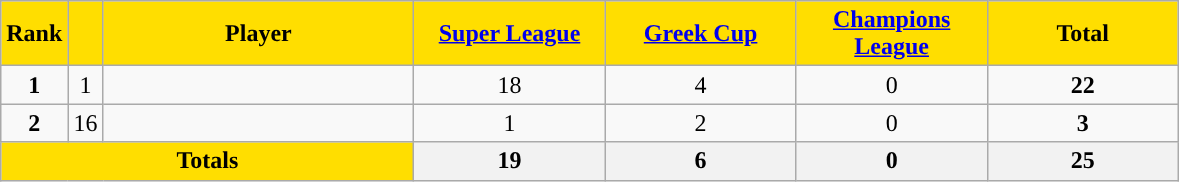<table class="wikitable sortable" style="text-align:center">
<tr>
<th style="background:#FFDE00">Rank</th>
<th style="background:#FFDE00"></th>
<th width=200 style="background:#FFDE00">Player</th>
<th width=120 style="background:#FFDE00"><a href='#'>Super League</a></th>
<th width=120 style="background:#FFDE00"><a href='#'>Greek Cup</a></th>
<th width=120 style="background:#FFDE00"><a href='#'>Champions League</a></th>
<th width=120 style="background:#FFDE00">Total</th>
</tr>
<tr>
<td><strong>1</strong></td>
<td>1</td>
<td align=left></td>
<td>18</td>
<td>4</td>
<td>0</td>
<td><strong>22</strong></td>
</tr>
<tr>
<td><strong>2</strong></td>
<td>16</td>
<td align=left></td>
<td>1</td>
<td>2</td>
<td>0</td>
<td><strong>3</strong></td>
</tr>
<tr class="sortbottom">
<th colspan=3 style="background:#FFDE00"><strong>Totals</strong></th>
<th><strong>19</strong></th>
<th><strong> 6</strong></th>
<th><strong> 0</strong></th>
<th><strong>25</strong></th>
</tr>
</table>
